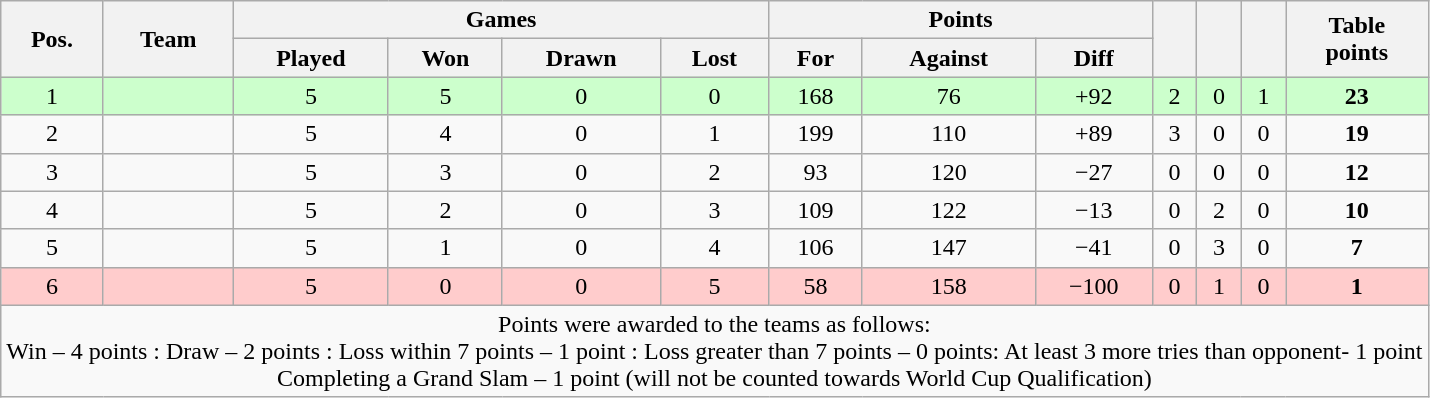<table class="wikitable" style="text-align:center">
<tr>
<th rowspan="2">Pos.</th>
<th rowspan="2">Team</th>
<th colspan="4">Games</th>
<th colspan="3">Points</th>
<th rowspan="2"></th>
<th rowspan="2"></th>
<th rowspan="2"></th>
<th rowspan="2">Table<br>points</th>
</tr>
<tr>
<th>Played</th>
<th>Won</th>
<th>Drawn</th>
<th>Lost</th>
<th>For</th>
<th>Against</th>
<th>Diff</th>
</tr>
<tr style="text-align:center; background:#cfc;">
<td>1</td>
<td align=left></td>
<td>5</td>
<td>5</td>
<td>0</td>
<td>0</td>
<td>168</td>
<td>76</td>
<td>+92</td>
<td>2</td>
<td>0</td>
<td>1</td>
<td><strong>23</strong></td>
</tr>
<tr align=center>
<td>2</td>
<td align=left></td>
<td>5</td>
<td>4</td>
<td>0</td>
<td>1</td>
<td>199</td>
<td>110</td>
<td>+89</td>
<td>3</td>
<td>0</td>
<td>0</td>
<td><strong>19</strong></td>
</tr>
<tr align=center>
<td>3</td>
<td align=left></td>
<td>5</td>
<td>3</td>
<td>0</td>
<td>2</td>
<td>93</td>
<td>120</td>
<td>−27</td>
<td>0</td>
<td>0</td>
<td>0</td>
<td><strong>12</strong></td>
</tr>
<tr align=center>
<td>4</td>
<td align=left></td>
<td>5</td>
<td>2</td>
<td>0</td>
<td>3</td>
<td>109</td>
<td>122</td>
<td>−13</td>
<td>0</td>
<td>2</td>
<td>0</td>
<td><strong>10</strong></td>
</tr>
<tr align=center>
<td>5</td>
<td align=left></td>
<td>5</td>
<td>1</td>
<td>0</td>
<td>4</td>
<td>106</td>
<td>147</td>
<td>−41</td>
<td>0</td>
<td>3</td>
<td>0</td>
<td><strong>7</strong></td>
</tr>
<tr style="text-align:center; background:#fcc;">
<td>6</td>
<td align=left></td>
<td>5</td>
<td>0</td>
<td>0</td>
<td>5</td>
<td>58</td>
<td>158</td>
<td>−100</td>
<td>0</td>
<td>1</td>
<td>0</td>
<td><strong>1</strong></td>
</tr>
<tr>
<td style="text-align:center;" colspan="100">Points were awarded to the teams as follows:<br>Win – 4 points : Draw – 2 points  : Loss within 7 points – 1 point : Loss greater than 7 points – 0 points: At least 3 more tries than opponent- 1 point<br>Completing a Grand Slam – 1 point (will not be counted towards World Cup Qualification)</td>
</tr>
</table>
